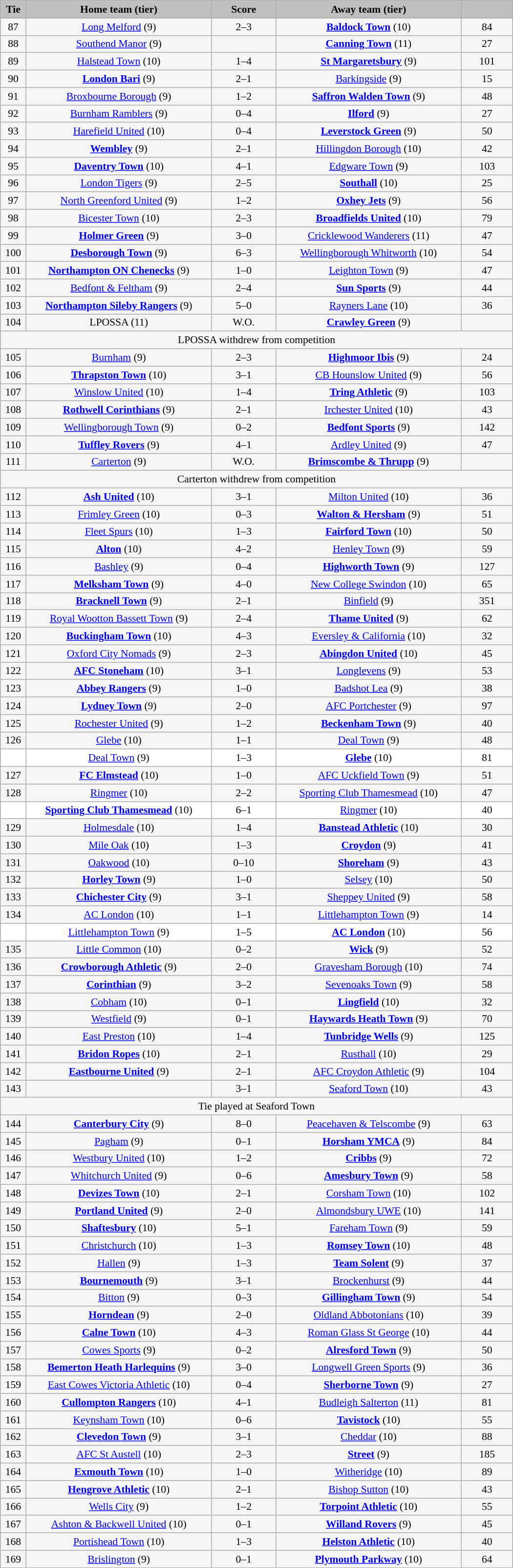<table class="wikitable" style="width: 700px; background:WhiteSmoke; text-align:center; font-size:90%">
<tr>
<td scope="col" style="width:  5.00%; background:silver;"><strong>Tie</strong></td>
<td scope="col" style="width: 36.25%; background:silver;"><strong>Home team (tier)</strong></td>
<td scope="col" style="width: 12.50%; background:silver;"><strong>Score</strong></td>
<td scope="col" style="width: 36.25%; background:silver;"><strong>Away team (tier)</strong></td>
<td scope="col" style="width: 10.00%; background:silver;"><strong></strong></td>
</tr>
<tr | 86 || >
</tr>
<tr>
<td>87</td>
<td><a href='#'>Long Melford</a> (9)</td>
<td>2–3</td>
<td><strong><a href='#'>Baldock Town</a></strong> (10)</td>
<td>84</td>
</tr>
<tr>
<td>88</td>
<td><a href='#'>Southend Manor</a> (9)</td>
<td></td>
<td><strong><a href='#'>Canning Town</a></strong> (11)</td>
<td>27</td>
</tr>
<tr>
<td>89</td>
<td><a href='#'>Halstead Town</a> (10)</td>
<td>1–4</td>
<td><strong><a href='#'>St Margaretsbury</a></strong> (9)</td>
<td>101</td>
</tr>
<tr>
<td>90</td>
<td><strong><a href='#'>London Bari</a></strong> (9)</td>
<td>2–1 </td>
<td><a href='#'>Barkingside</a> (9)</td>
<td>15</td>
</tr>
<tr>
<td>91</td>
<td><a href='#'>Broxbourne Borough</a> (9)</td>
<td>1–2</td>
<td><strong><a href='#'>Saffron Walden Town</a></strong> (9)</td>
<td>48</td>
</tr>
<tr>
<td>92</td>
<td><a href='#'>Burnham Ramblers</a> (9)</td>
<td>0–4</td>
<td><strong><a href='#'>Ilford</a></strong> (9)</td>
<td>27</td>
</tr>
<tr>
<td>93</td>
<td><a href='#'>Harefield United</a> (10)</td>
<td>0–4</td>
<td><strong><a href='#'>Leverstock Green</a></strong> (9)</td>
<td>50</td>
</tr>
<tr>
<td>94</td>
<td><strong><a href='#'>Wembley</a></strong> (9)</td>
<td>2–1</td>
<td><a href='#'>Hillingdon Borough</a> (10)</td>
<td>42</td>
</tr>
<tr>
<td>95</td>
<td><strong><a href='#'>Daventry Town</a></strong> (10)</td>
<td>4–1</td>
<td><a href='#'>Edgware Town</a> (9)</td>
<td>103</td>
</tr>
<tr>
<td>96</td>
<td><a href='#'>London Tigers</a> (9)</td>
<td>2–5</td>
<td><strong><a href='#'>Southall</a></strong> (10)</td>
<td>25</td>
</tr>
<tr>
<td>97</td>
<td><a href='#'>North Greenford United</a> (9)</td>
<td>1–2</td>
<td><strong><a href='#'>Oxhey Jets</a></strong> (9)</td>
<td>56</td>
</tr>
<tr>
<td>98</td>
<td><a href='#'>Bicester Town</a> (10)</td>
<td>2–3</td>
<td><strong><a href='#'>Broadfields United</a></strong> (10)</td>
<td>79</td>
</tr>
<tr>
<td>99</td>
<td><strong><a href='#'>Holmer Green</a></strong> (9)</td>
<td>3–0</td>
<td><a href='#'>Cricklewood Wanderers</a> (11)</td>
<td>47</td>
</tr>
<tr>
<td>100</td>
<td><strong><a href='#'>Desborough Town</a></strong> (9)</td>
<td>6–3 </td>
<td><a href='#'>Wellingborough Whitworth</a> (10)</td>
<td>54</td>
</tr>
<tr>
<td>101</td>
<td><strong><a href='#'>Northampton ON Chenecks</a></strong> (9)</td>
<td>1–0</td>
<td><a href='#'>Leighton Town</a> (9)</td>
<td>47</td>
</tr>
<tr>
<td>102</td>
<td><a href='#'>Bedfont & Feltham</a> (9)</td>
<td>2–4</td>
<td><strong><a href='#'>Sun Sports</a></strong> (9)</td>
<td>44</td>
</tr>
<tr>
<td>103</td>
<td><strong><a href='#'>Northampton Sileby Rangers</a></strong> (9)</td>
<td>5–0</td>
<td><a href='#'>Rayners Lane</a> (10)</td>
<td>36</td>
</tr>
<tr>
<td>104</td>
<td>LPOSSA (11)</td>
<td>W.O.</td>
<td><strong><a href='#'>Crawley Green</a></strong> (9)</td>
<td></td>
</tr>
<tr>
<td colspan=5>LPOSSA withdrew from competition</td>
</tr>
<tr>
<td>105</td>
<td><a href='#'>Burnham</a> (9)</td>
<td>2–3 </td>
<td><strong><a href='#'>Highmoor Ibis</a></strong> (9)</td>
<td>24</td>
</tr>
<tr>
<td>106</td>
<td><strong><a href='#'>Thrapston Town</a></strong> (10)</td>
<td>3–1</td>
<td><a href='#'>CB Hounslow United</a> (9)</td>
<td>56</td>
</tr>
<tr>
<td>107</td>
<td><a href='#'>Winslow United</a> (10)</td>
<td>1–4</td>
<td><strong><a href='#'>Tring Athletic</a></strong> (9)</td>
<td>103</td>
</tr>
<tr>
<td>108</td>
<td><strong><a href='#'>Rothwell Corinthians</a></strong> (9)</td>
<td>2–1</td>
<td><a href='#'>Irchester United</a> (10)</td>
<td>43</td>
</tr>
<tr>
<td>109</td>
<td><a href='#'>Wellingborough Town</a> (9)</td>
<td>0–2</td>
<td><strong><a href='#'>Bedfont Sports</a></strong> (9)</td>
<td>142</td>
</tr>
<tr>
<td>110</td>
<td><strong><a href='#'>Tuffley Rovers</a></strong> (9)</td>
<td>4–1</td>
<td><a href='#'>Ardley United</a> (9)</td>
<td>47</td>
</tr>
<tr>
<td>111</td>
<td><a href='#'>Carterton</a> (9)</td>
<td>W.O.</td>
<td><strong><a href='#'>Brimscombe & Thrupp</a></strong> (9)</td>
<td></td>
</tr>
<tr>
<td colspan=5>Carterton withdrew from competition</td>
</tr>
<tr>
<td>112</td>
<td><strong><a href='#'>Ash United</a></strong> (10)</td>
<td>3–1</td>
<td><a href='#'>Milton United</a> (10)</td>
<td>36</td>
</tr>
<tr>
<td>113</td>
<td><a href='#'>Frimley Green</a> (10)</td>
<td>0–3</td>
<td><strong><a href='#'>Walton & Hersham</a></strong> (9)</td>
<td>51</td>
</tr>
<tr>
<td>114</td>
<td><a href='#'>Fleet Spurs</a> (10)</td>
<td>1–3</td>
<td><strong><a href='#'>Fairford Town</a></strong> (10)</td>
<td>50</td>
</tr>
<tr>
<td>115</td>
<td><strong><a href='#'>Alton</a></strong> (10)</td>
<td>4–2</td>
<td><a href='#'>Henley Town</a> (9)</td>
<td>59</td>
</tr>
<tr>
<td>116</td>
<td><a href='#'>Bashley</a> (9)</td>
<td>0–4</td>
<td><strong><a href='#'>Highworth Town</a></strong> (9)</td>
<td>127</td>
</tr>
<tr>
<td>117</td>
<td><strong><a href='#'>Melksham Town</a></strong> (9)</td>
<td>4–0</td>
<td><a href='#'>New College Swindon</a> (10)</td>
<td>65</td>
</tr>
<tr>
<td>118</td>
<td><strong><a href='#'>Bracknell Town</a></strong> (9)</td>
<td>2–1</td>
<td><a href='#'>Binfield</a> (9)</td>
<td>351</td>
</tr>
<tr>
<td>119</td>
<td><a href='#'>Royal Wootton Bassett Town</a> (9)</td>
<td>2–4</td>
<td><strong><a href='#'>Thame United</a></strong> (9)</td>
<td>62</td>
</tr>
<tr>
<td>120</td>
<td><strong><a href='#'>Buckingham Town</a></strong> (10)</td>
<td>4–3 </td>
<td><a href='#'>Eversley & California</a> (10)</td>
<td>32</td>
</tr>
<tr>
<td>121</td>
<td><a href='#'>Oxford City Nomads</a> (9)</td>
<td>2–3</td>
<td><strong><a href='#'>Abingdon United</a></strong> (10)</td>
<td>45</td>
</tr>
<tr>
<td>122</td>
<td><strong><a href='#'>AFC Stoneham</a></strong> (10)</td>
<td>3–1</td>
<td><a href='#'>Longlevens</a> (9)</td>
<td>53</td>
</tr>
<tr>
<td>123</td>
<td><strong><a href='#'>Abbey Rangers</a></strong> (9)</td>
<td>1–0</td>
<td><a href='#'>Badshot Lea</a> (9)</td>
<td>38</td>
</tr>
<tr>
<td>124</td>
<td><strong><a href='#'>Lydney Town</a></strong> (9)</td>
<td>2–0</td>
<td><a href='#'>AFC Portchester</a> (9)</td>
<td>97</td>
</tr>
<tr>
<td>125</td>
<td><a href='#'>Rochester United</a> (9)</td>
<td>1–2 </td>
<td><strong><a href='#'>Beckenham Town</a></strong> (9)</td>
<td>40</td>
</tr>
<tr>
<td>126</td>
<td><a href='#'>Glebe</a> (10)</td>
<td>1–1</td>
<td><a href='#'>Deal Town</a> (9)</td>
<td>48</td>
</tr>
<tr style="background:white;">
<td><em></em></td>
<td><a href='#'>Deal Town</a> (9)</td>
<td>1–3</td>
<td><strong><a href='#'>Glebe</a></strong> (10)</td>
<td>81</td>
</tr>
<tr>
<td>127</td>
<td><strong><a href='#'>FC Elmstead</a></strong> (10)</td>
<td>1–0</td>
<td><a href='#'>AFC Uckfield Town</a> (9)</td>
<td>51</td>
</tr>
<tr>
<td>128</td>
<td><a href='#'>Ringmer</a> (10)</td>
<td>2–2</td>
<td><a href='#'>Sporting Club Thamesmead</a> (10)</td>
<td>47</td>
</tr>
<tr style="background:white;">
<td><em></em></td>
<td><strong><a href='#'>Sporting Club Thamesmead</a></strong> (10)</td>
<td>6–1</td>
<td><a href='#'>Ringmer</a> (10)</td>
<td>40</td>
</tr>
<tr>
<td>129</td>
<td><a href='#'>Holmesdale</a> (10)</td>
<td>1–4</td>
<td><strong><a href='#'>Banstead Athletic</a></strong> (10)</td>
<td>30</td>
</tr>
<tr>
<td>130</td>
<td><a href='#'>Mile Oak</a> (10)</td>
<td>1–3</td>
<td><strong><a href='#'>Croydon</a></strong> (9)</td>
<td>41</td>
</tr>
<tr>
<td>131</td>
<td><a href='#'>Oakwood</a> (10)</td>
<td>0–10</td>
<td><strong><a href='#'>Shoreham</a></strong> (9)</td>
<td>43</td>
</tr>
<tr>
<td>132</td>
<td><strong><a href='#'>Horley Town</a></strong> (9)</td>
<td>1–0</td>
<td><a href='#'>Selsey</a> (10)</td>
<td>50</td>
</tr>
<tr>
<td>133</td>
<td><strong><a href='#'>Chichester City</a></strong> (9)</td>
<td>3–1</td>
<td><a href='#'>Sheppey United</a> (9)</td>
<td>58</td>
</tr>
<tr>
<td>134</td>
<td><a href='#'>AC London</a> (10)</td>
<td>1–1</td>
<td><a href='#'>Littlehampton Town</a> (9)</td>
<td>14</td>
</tr>
<tr style="background:white;">
<td><em></em></td>
<td><a href='#'>Littlehampton Town</a> (9)</td>
<td>1–5</td>
<td><strong><a href='#'>AC London</a></strong> (10)</td>
<td>56</td>
</tr>
<tr>
<td>135</td>
<td><a href='#'>Little Common</a> (10)</td>
<td>0–2</td>
<td><strong><a href='#'>Wick</a></strong> (9)</td>
<td>52</td>
</tr>
<tr>
<td>136</td>
<td><strong><a href='#'>Crowborough Athletic</a></strong> (9)</td>
<td>2–0</td>
<td><a href='#'>Gravesham Borough</a> (10)</td>
<td>74</td>
</tr>
<tr>
<td>137</td>
<td><strong><a href='#'>Corinthian</a></strong> (9)</td>
<td>3–2</td>
<td><a href='#'>Sevenoaks Town</a> (9)</td>
<td>58</td>
</tr>
<tr>
<td>138</td>
<td><a href='#'>Cobham</a> (10)</td>
<td>0–1</td>
<td><strong><a href='#'>Lingfield</a></strong> (10)</td>
<td>32</td>
</tr>
<tr>
<td>139</td>
<td><a href='#'>Westfield</a> (9)</td>
<td>0–1</td>
<td><strong><a href='#'>Haywards Heath Town</a></strong> (9)</td>
<td>70</td>
</tr>
<tr>
<td>140</td>
<td><a href='#'>East Preston</a> (10)</td>
<td>1–4</td>
<td><strong><a href='#'>Tunbridge Wells</a></strong> (9)</td>
<td>125</td>
</tr>
<tr>
<td>141</td>
<td><strong><a href='#'>Bridon Ropes</a></strong> (10)</td>
<td>2–1 </td>
<td><a href='#'>Rusthall</a> (10)</td>
<td>29</td>
</tr>
<tr>
<td>142</td>
<td><strong><a href='#'>Eastbourne United</a></strong> (9)</td>
<td>2–1</td>
<td><a href='#'>AFC Croydon Athletic</a> (9)</td>
<td>104</td>
</tr>
<tr>
<td>143</td>
<td></td>
<td>3–1</td>
<td><a href='#'>Seaford Town</a> (10)</td>
<td>43</td>
</tr>
<tr>
<td colspan=5>Tie played at Seaford Town</td>
</tr>
<tr>
<td>144</td>
<td><strong><a href='#'>Canterbury City</a></strong> (9)</td>
<td>8–0</td>
<td><a href='#'>Peacehaven & Telscombe</a> (9)</td>
<td>63</td>
</tr>
<tr>
<td>145</td>
<td><a href='#'>Pagham</a> (9)</td>
<td>0–1</td>
<td><strong><a href='#'>Horsham YMCA</a></strong> (9)</td>
<td>84</td>
</tr>
<tr>
<td>146</td>
<td><a href='#'>Westbury United</a> (10)</td>
<td>1–2</td>
<td><strong><a href='#'>Cribbs</a></strong> (9)</td>
<td>72</td>
</tr>
<tr>
<td>147</td>
<td><a href='#'>Whitchurch United</a> (9)</td>
<td>0–6</td>
<td><strong><a href='#'>Amesbury Town</a></strong> (9)</td>
<td>58</td>
</tr>
<tr>
<td>148</td>
<td><strong><a href='#'>Devizes Town</a></strong> (10)</td>
<td>2–1</td>
<td><a href='#'>Corsham Town</a> (10)</td>
<td>102</td>
</tr>
<tr>
<td>149</td>
<td><strong><a href='#'>Portland United</a></strong> (9)</td>
<td>2–0</td>
<td><a href='#'>Almondsbury UWE</a> (10)</td>
<td>141</td>
</tr>
<tr>
<td>150</td>
<td><strong><a href='#'>Shaftesbury</a></strong> (10)</td>
<td>5–1</td>
<td><a href='#'>Fareham Town</a> (9)</td>
<td>59</td>
</tr>
<tr>
<td>151</td>
<td><a href='#'>Christchurch</a> (10)</td>
<td>1–3</td>
<td><strong><a href='#'>Romsey Town</a></strong> (10)</td>
<td>48</td>
</tr>
<tr>
<td>152</td>
<td><a href='#'>Hallen</a> (9)</td>
<td>1–3</td>
<td><strong><a href='#'>Team Solent</a></strong> (9)</td>
<td>37</td>
</tr>
<tr>
<td>153</td>
<td><strong><a href='#'>Bournemouth</a></strong> (9)</td>
<td>3–1</td>
<td><a href='#'>Brockenhurst</a> (9)</td>
<td>44</td>
</tr>
<tr>
<td>154</td>
<td><a href='#'>Bitton</a> (9)</td>
<td>0–3</td>
<td><strong><a href='#'>Gillingham Town</a></strong> (9)</td>
<td>54</td>
</tr>
<tr>
<td>155</td>
<td><strong><a href='#'>Horndean</a></strong> (9)</td>
<td>2–0</td>
<td><a href='#'>Oldland Abbotonians</a> (10)</td>
<td>39</td>
</tr>
<tr>
<td>156</td>
<td><strong><a href='#'>Calne Town</a></strong> (10)</td>
<td>4–3</td>
<td><a href='#'>Roman Glass St George</a> (10)</td>
<td>44</td>
</tr>
<tr>
<td>157</td>
<td><a href='#'>Cowes Sports</a> (9)</td>
<td>0–2</td>
<td><strong><a href='#'>Alresford Town</a></strong> (9)</td>
<td>50</td>
</tr>
<tr>
<td>158</td>
<td><strong><a href='#'>Bemerton Heath Harlequins</a></strong> (9)</td>
<td>3–0</td>
<td><a href='#'>Longwell Green Sports</a> (9)</td>
<td>36</td>
</tr>
<tr>
<td>159</td>
<td><a href='#'>East Cowes Victoria Athletic</a> (10)</td>
<td>0–4</td>
<td><strong><a href='#'>Sherborne Town</a></strong> (9)</td>
<td>27</td>
</tr>
<tr>
<td>160</td>
<td><strong><a href='#'>Cullompton Rangers</a></strong> (10)</td>
<td>4–1 </td>
<td><a href='#'>Budleigh Salterton</a> (11)</td>
<td>81</td>
</tr>
<tr>
<td>161</td>
<td><a href='#'>Keynsham Town</a> (10)</td>
<td>0–6</td>
<td><strong><a href='#'>Tavistock</a></strong> (10)</td>
<td>55</td>
</tr>
<tr>
<td>162</td>
<td><strong><a href='#'>Clevedon Town</a></strong> (9)</td>
<td>3–1 </td>
<td><a href='#'>Cheddar</a> (10)</td>
<td>88</td>
</tr>
<tr>
<td>163</td>
<td><a href='#'>AFC St Austell</a> (10)</td>
<td>2–3</td>
<td><strong><a href='#'>Street</a></strong> (9)</td>
<td>185</td>
</tr>
<tr>
<td>164</td>
<td><strong><a href='#'>Exmouth Town</a></strong> (10)</td>
<td>1–0</td>
<td><a href='#'>Witheridge</a> (10)</td>
<td>89</td>
</tr>
<tr>
<td>165</td>
<td><strong><a href='#'>Hengrove Athletic</a></strong> (10)</td>
<td>2–1</td>
<td><a href='#'>Bishop Sutton</a> (10)</td>
<td>43</td>
</tr>
<tr>
<td>166</td>
<td><a href='#'>Wells City</a> (9)</td>
<td>1–2</td>
<td><strong><a href='#'>Torpoint Athletic</a></strong> (10)</td>
<td>55</td>
</tr>
<tr>
<td>167</td>
<td><a href='#'>Ashton & Backwell United</a> (10)</td>
<td>0–1</td>
<td><strong><a href='#'>Willand Rovers</a></strong> (9)</td>
<td>45</td>
</tr>
<tr>
<td>168</td>
<td><a href='#'>Portishead Town</a> (10)</td>
<td>1–3 </td>
<td><strong><a href='#'>Helston Athletic</a></strong> (10)</td>
<td>40</td>
</tr>
<tr>
<td>169</td>
<td><a href='#'>Brislington</a> (9)</td>
<td>0–1</td>
<td><strong><a href='#'>Plymouth Parkway</a></strong> (10)</td>
<td>64</td>
</tr>
</table>
